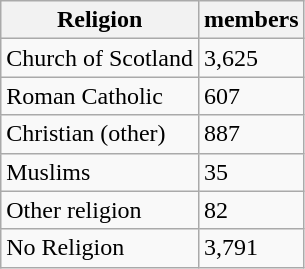<table class="wikitable">
<tr>
<th>Religion</th>
<th>members</th>
</tr>
<tr>
<td>Church of Scotland</td>
<td>3,625</td>
</tr>
<tr>
<td>Roman Catholic</td>
<td>607</td>
</tr>
<tr>
<td>Christian (other)</td>
<td>887</td>
</tr>
<tr>
<td>Muslims</td>
<td>35</td>
</tr>
<tr>
<td>Other religion</td>
<td>82</td>
</tr>
<tr>
<td>No Religion</td>
<td>3,791</td>
</tr>
</table>
